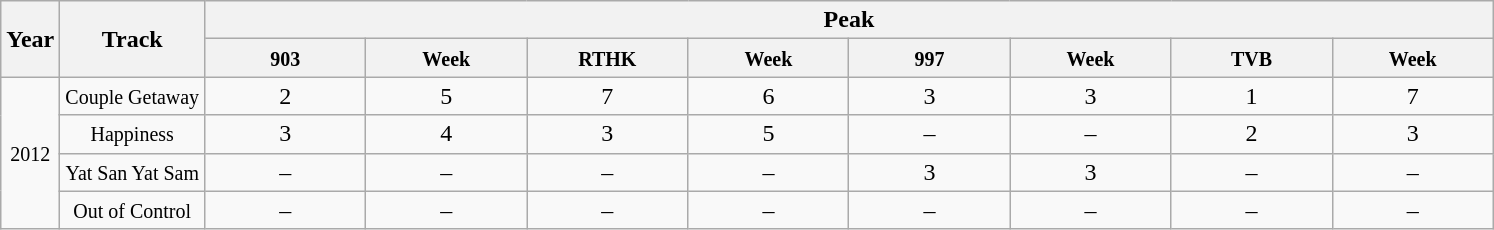<table class="wikitable">
<tr>
<th align="center" rowspan="2">Year</th>
<th align="center" rowspan="2">Track</th>
<th align="center" colspan="8">Peak</th>
</tr>
<tr>
<th width="100"><small>903</small></th>
<th width="100"><small>Week</small></th>
<th width="100"><small>RTHK</small></th>
<th width="100"><small>Week</small></th>
<th width="100"><small>997</small></th>
<th width="100"><small>Week</small></th>
<th width="100"><small>TVB</small></th>
<th width="100"><small>Week</small></th>
</tr>
<tr>
<td align="center" rowspan="4"><small>2012</small></td>
<td align="center"><small>Couple Getaway</small></td>
<td align="center">2</td>
<td align="center">5</td>
<td align="center">7</td>
<td align="center">6</td>
<td align="center">3</td>
<td align="center">3</td>
<td align="center">1</td>
<td align="center">7</td>
</tr>
<tr>
<td align="center"><small>Happiness</small></td>
<td align="center">3</td>
<td align="center">4</td>
<td align="center">3</td>
<td align="center">5</td>
<td align="center">–</td>
<td align="center">–</td>
<td align="center">2</td>
<td align="center">3</td>
</tr>
<tr>
<td align="center"><small>Yat San Yat Sam</small></td>
<td align="center">–</td>
<td align="center">–</td>
<td align="center">–</td>
<td align="center">–</td>
<td align="center">3</td>
<td align="center">3</td>
<td align="center">–</td>
<td align="center">–</td>
</tr>
<tr>
<td align="center"><small>Out of Control</small></td>
<td align="center">–</td>
<td align="center">–</td>
<td align="center">–</td>
<td align="center">–</td>
<td align="center">–</td>
<td align="center">–</td>
<td align="center">–</td>
<td align="center">–</td>
</tr>
</table>
